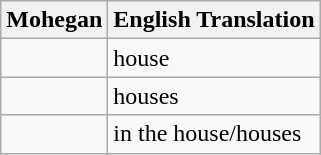<table class="wikitable">
<tr>
<th>Mohegan</th>
<th>English Translation</th>
</tr>
<tr>
<td></td>
<td>house</td>
</tr>
<tr>
<td></td>
<td>houses</td>
</tr>
<tr>
<td></td>
<td>in the house/houses</td>
</tr>
</table>
